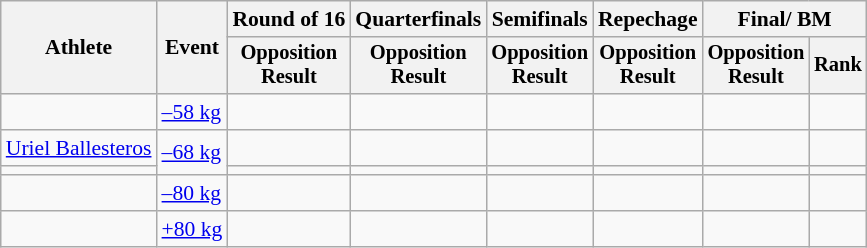<table class="wikitable" style="font-size:90%">
<tr>
<th rowspan=2>Athlete</th>
<th rowspan=2>Event</th>
<th>Round of 16</th>
<th>Quarterfinals</th>
<th>Semifinals</th>
<th>Repechage</th>
<th colspan=2>Final/ BM</th>
</tr>
<tr style="font-size:95%">
<th>Opposition<br>Result</th>
<th>Opposition<br>Result</th>
<th>Opposition<br>Result</th>
<th>Opposition<br>Result</th>
<th>Opposition<br>Result</th>
<th>Rank</th>
</tr>
<tr align=center>
<td align=left></td>
<td align=left><a href='#'>–58 kg</a></td>
<td></td>
<td></td>
<td></td>
<td></td>
<td></td>
<td></td>
</tr>
<tr align=center>
<td align=left><a href='#'>Uriel Ballesteros</a></td>
<td align=left rowspan=2><a href='#'>–68 kg</a></td>
<td></td>
<td></td>
<td></td>
<td></td>
<td></td>
<td></td>
</tr>
<tr align=center>
<td align=left></td>
<td></td>
<td></td>
<td></td>
<td></td>
<td></td>
</tr>
<tr align=center>
<td align=left></td>
<td align=left><a href='#'>–80 kg</a></td>
<td></td>
<td></td>
<td></td>
<td></td>
<td></td>
<td></td>
</tr>
<tr align=center>
<td align=left></td>
<td align=left><a href='#'>+80 kg</a></td>
<td></td>
<td></td>
<td></td>
<td></td>
<td></td>
<td></td>
</tr>
</table>
